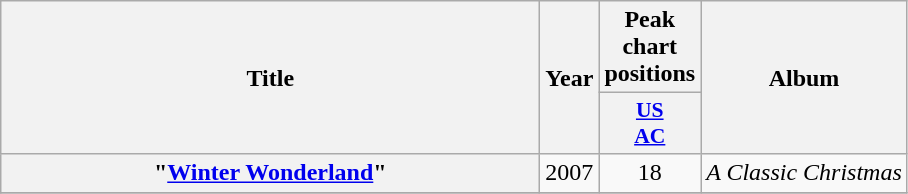<table class="wikitable plainrowheaders" style="text-align:center;">
<tr>
<th scope="col" rowspan="2" style="width:22em;">Title</th>
<th scope="col" rowspan="2">Year</th>
<th scope="col" colspan="1">Peak<br>chart<br>positions</th>
<th scope="col" rowspan="2">Album</th>
</tr>
<tr>
<th scope="col" style="width:3em;font-size:90%;"><a href='#'>US<br>AC</a><br></th>
</tr>
<tr>
<th scope="row">"<a href='#'>Winter Wonderland</a>"</th>
<td>2007</td>
<td>18</td>
<td><em>A Classic Christmas</em></td>
</tr>
<tr>
</tr>
</table>
